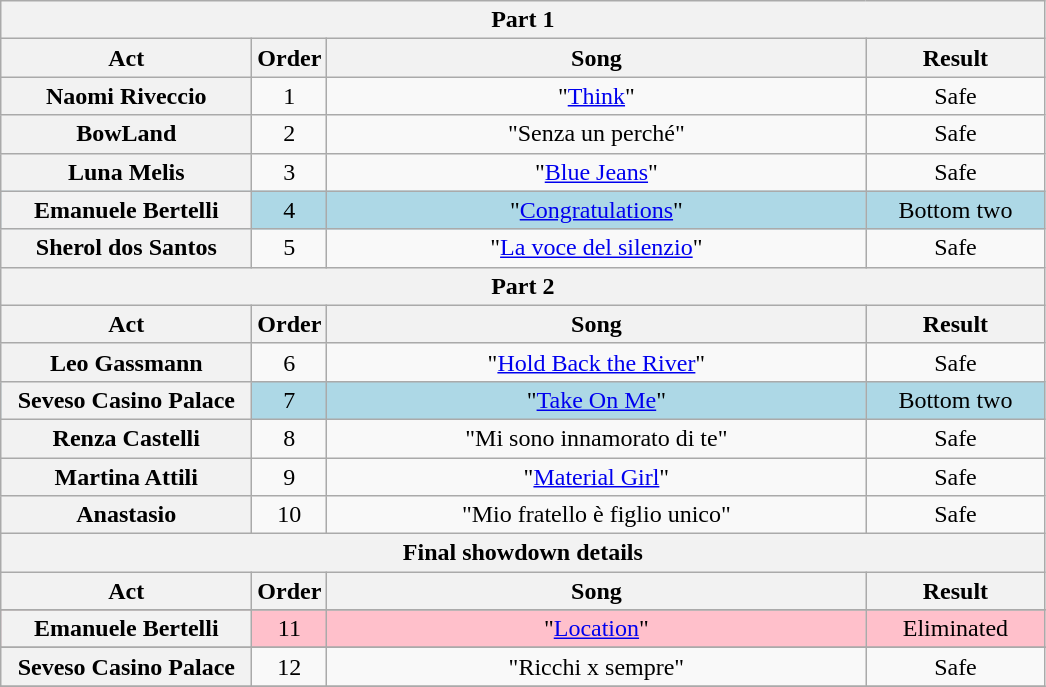<table class="wikitable plainrowheaders" style="text-align:center;">
<tr>
<th colspan="4">Part 1</th>
</tr>
<tr>
<th scope="col" style="width:10em;">Act</th>
<th scope="col">Order</th>
<th scope="col" style="width:22em;">Song</th>
<th scope="col" style="width:7em;">Result</th>
</tr>
<tr>
<th scope="row">Naomi Riveccio</th>
<td>1</td>
<td>"<a href='#'>Think</a>"</td>
<td>Safe</td>
</tr>
<tr>
<th scope="row">BowLand</th>
<td>2</td>
<td>"Senza un perché"</td>
<td>Safe</td>
</tr>
<tr>
<th scope="row">Luna Melis</th>
<td>3</td>
<td>"<a href='#'>Blue Jeans</a>"</td>
<td>Safe</td>
</tr>
<tr bgcolor="lightblue">
<th scope="row">Emanuele Bertelli</th>
<td>4</td>
<td>"<a href='#'>Congratulations</a>"</td>
<td>Bottom two</td>
</tr>
<tr>
<th scope="row">Sherol dos Santos</th>
<td>5</td>
<td>"<a href='#'>La voce del silenzio</a>"</td>
<td>Safe</td>
</tr>
<tr>
<th colspan="4">Part 2</th>
</tr>
<tr>
<th scope="col" style="width:10em;">Act</th>
<th scope="col">Order</th>
<th scope="col" style="width:20em;">Song</th>
<th scope="col" style="width:7em;">Result</th>
</tr>
<tr>
<th scope="row">Leo Gassmann</th>
<td>6</td>
<td>"<a href='#'>Hold Back the River</a>"</td>
<td>Safe</td>
</tr>
<tr bgcolor="lightblue">
<th scope="row">Seveso Casino Palace</th>
<td>7</td>
<td>"<a href='#'>Take On Me</a>"</td>
<td>Bottom two</td>
</tr>
<tr>
<th scope="row">Renza Castelli</th>
<td>8</td>
<td>"Mi sono innamorato di te"</td>
<td>Safe</td>
</tr>
<tr>
<th scope="row">Martina Attili</th>
<td>9</td>
<td>"<a href='#'>Material Girl</a>"</td>
<td>Safe</td>
</tr>
<tr>
<th scope="row">Anastasio</th>
<td>10</td>
<td>"Mio fratello è figlio unico"</td>
<td>Safe</td>
</tr>
<tr>
<th colspan="4">Final showdown details</th>
</tr>
<tr>
<th scope="col" style="width:10em;">Act</th>
<th scope="col">Order</th>
<th scope="col" style="width:20em;">Song</th>
<th scope="col" style="width:7em;">Result</th>
</tr>
<tr>
</tr>
<tr bgcolor="pink">
<th scope="row">Emanuele Bertelli</th>
<td>11</td>
<td>"<a href='#'>Location</a>"</td>
<td>Eliminated</td>
</tr>
<tr>
</tr>
<tr>
<th scope="row">Seveso Casino Palace</th>
<td>12</td>
<td>"Ricchi x sempre"</td>
<td>Safe</td>
</tr>
<tr>
</tr>
</table>
